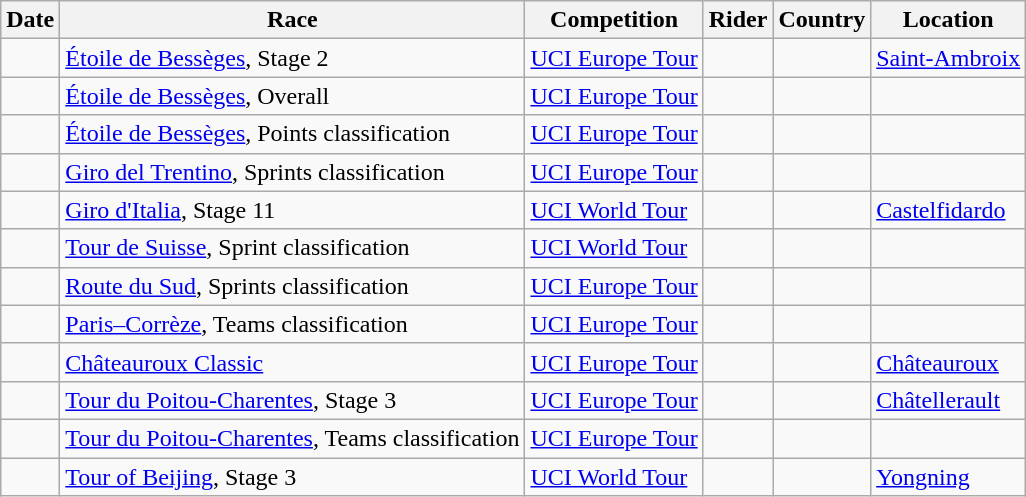<table class="wikitable sortable">
<tr>
<th>Date</th>
<th>Race</th>
<th>Competition</th>
<th>Rider</th>
<th>Country</th>
<th>Location</th>
</tr>
<tr>
<td></td>
<td><a href='#'>Étoile de Bessèges</a>, Stage 2</td>
<td><a href='#'>UCI Europe Tour</a></td>
<td></td>
<td></td>
<td><a href='#'>Saint-Ambroix</a></td>
</tr>
<tr>
<td></td>
<td><a href='#'>Étoile de Bessèges</a>, Overall</td>
<td><a href='#'>UCI Europe Tour</a></td>
<td></td>
<td></td>
<td></td>
</tr>
<tr>
<td></td>
<td><a href='#'>Étoile de Bessèges</a>, Points classification</td>
<td><a href='#'>UCI Europe Tour</a></td>
<td></td>
<td></td>
<td></td>
</tr>
<tr>
<td></td>
<td><a href='#'>Giro del Trentino</a>, Sprints classification</td>
<td><a href='#'>UCI Europe Tour</a></td>
<td></td>
<td></td>
<td></td>
</tr>
<tr>
<td></td>
<td><a href='#'>Giro d'Italia</a>, Stage 11</td>
<td><a href='#'>UCI World Tour</a></td>
<td></td>
<td></td>
<td><a href='#'>Castelfidardo</a></td>
</tr>
<tr>
<td></td>
<td><a href='#'>Tour de Suisse</a>, Sprint classification</td>
<td><a href='#'>UCI World Tour</a></td>
<td></td>
<td></td>
<td></td>
</tr>
<tr>
<td></td>
<td><a href='#'>Route du Sud</a>, Sprints classification</td>
<td><a href='#'>UCI Europe Tour</a></td>
<td></td>
<td></td>
<td></td>
</tr>
<tr>
<td></td>
<td><a href='#'>Paris–Corrèze</a>, Teams classification</td>
<td><a href='#'>UCI Europe Tour</a></td>
<td align="center"></td>
<td></td>
<td></td>
</tr>
<tr>
<td></td>
<td><a href='#'>Châteauroux Classic</a></td>
<td><a href='#'>UCI Europe Tour</a></td>
<td></td>
<td></td>
<td><a href='#'>Châteauroux</a></td>
</tr>
<tr>
<td></td>
<td><a href='#'>Tour du Poitou-Charentes</a>, Stage 3</td>
<td><a href='#'>UCI Europe Tour</a></td>
<td></td>
<td></td>
<td><a href='#'>Châtellerault</a></td>
</tr>
<tr>
<td></td>
<td><a href='#'>Tour du Poitou-Charentes</a>, Teams classification</td>
<td><a href='#'>UCI Europe Tour</a></td>
<td align="center"></td>
<td></td>
<td></td>
</tr>
<tr>
<td></td>
<td><a href='#'>Tour of Beijing</a>, Stage 3</td>
<td><a href='#'>UCI World Tour</a></td>
<td></td>
<td></td>
<td><a href='#'>Yongning</a></td>
</tr>
</table>
